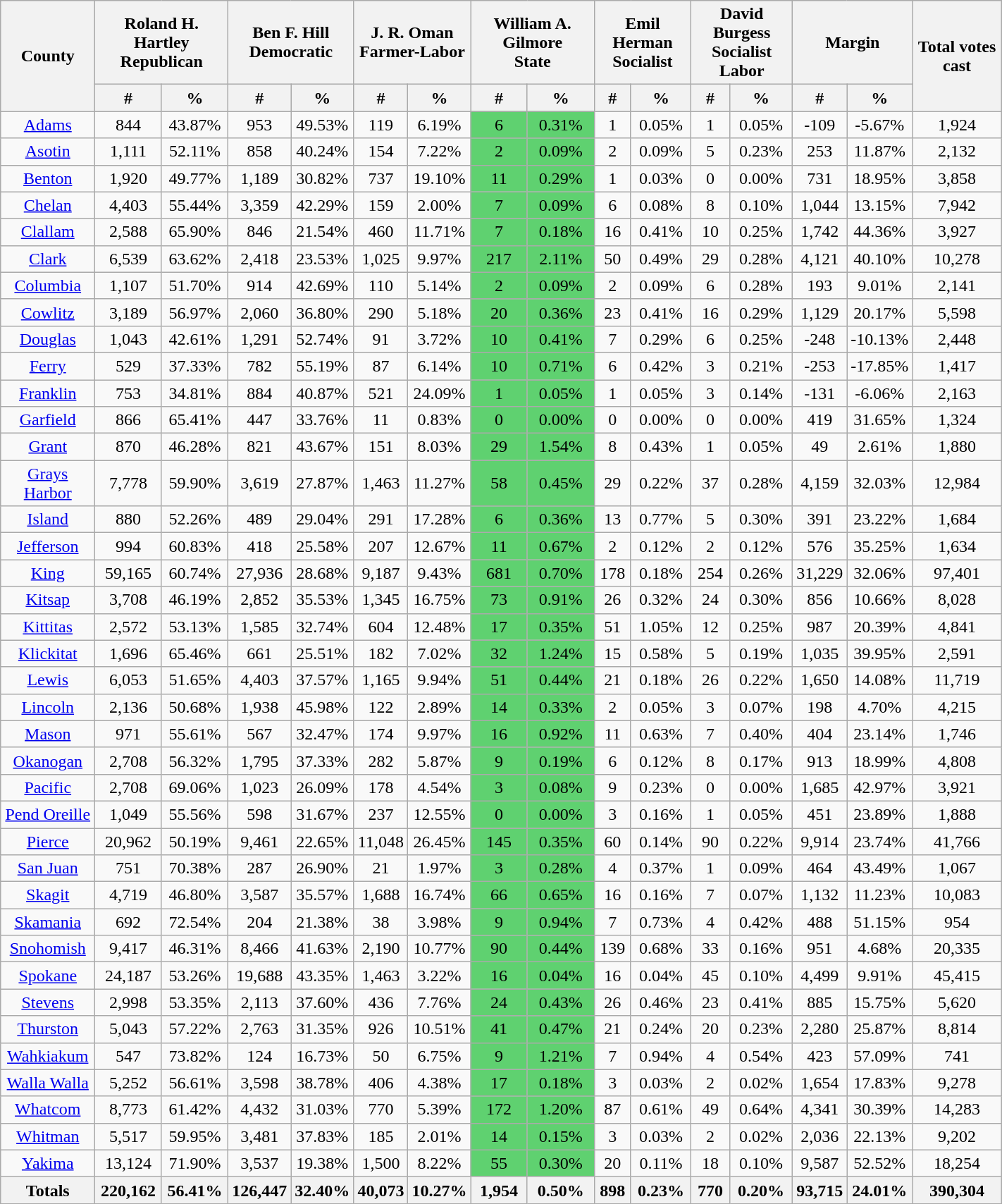<table width="75%" class="wikitable sortable">
<tr>
<th style="text-align:center;" rowspan="2">County</th>
<th style="text-align:center;" colspan="2">Roland H. Hartley<br>Republican</th>
<th style="text-align:center;" colspan="2">Ben F. Hill<br>Democratic</th>
<th style="text-align:center;" colspan="2">J. R. Oman<br>Farmer-Labor</th>
<th style="text-align:center;" colspan="2">William A. Gilmore<br>State</th>
<th style="text-align:center;" colspan="2">Emil Herman<br>Socialist</th>
<th style="text-align:center;" colspan="2">David Burgess<br>Socialist Labor</th>
<th style="text-align:center;" colspan="2">Margin</th>
<th style="text-align:center;" rowspan="2">Total votes cast</th>
</tr>
<tr bgcolor="lightgrey">
<th style="text-align:center;" data-sort-type="number">#</th>
<th style="text-align:center;" data-sort-type="number">%</th>
<th style="text-align:center;" data-sort-type="number">#</th>
<th style="text-align:center;" data-sort-type="number">%</th>
<th style="text-align:center;" data-sort-type="number">#</th>
<th style="text-align:center;" data-sort-type="number">%</th>
<th style="text-align:center;" data-sort-type="number">#</th>
<th style="text-align:center;" data-sort-type="number">%</th>
<th style="text-align:center;" data-sort-type="number">#</th>
<th style="text-align:center;" data-sort-type="number">%</th>
<th style="text-align:center;" data-sort-type="number">#</th>
<th style="text-align:center;" data-sort-type="number">%</th>
<th style="text-align:center;" data-sort-type="number">#</th>
<th style="text-align:center;" data-sort-type="number">%</th>
</tr>
<tr style="text-align:center;">
<td><a href='#'>Adams</a></td>
<td>844</td>
<td>43.87%</td>
<td>953</td>
<td>49.53%</td>
<td>119</td>
<td>6.19%</td>
<td bgcolor="#5FD170">6</td>
<td bgcolor="#5FD170">0.31%</td>
<td>1</td>
<td>0.05%</td>
<td>1</td>
<td>0.05%</td>
<td>-109</td>
<td>-5.67%</td>
<td>1,924</td>
</tr>
<tr style="text-align:center;">
<td><a href='#'>Asotin</a></td>
<td>1,111</td>
<td>52.11%</td>
<td>858</td>
<td>40.24%</td>
<td>154</td>
<td>7.22%</td>
<td bgcolor="#5FD170">2</td>
<td bgcolor="#5FD170">0.09%</td>
<td>2</td>
<td>0.09%</td>
<td>5</td>
<td>0.23%</td>
<td>253</td>
<td>11.87%</td>
<td>2,132</td>
</tr>
<tr style="text-align:center;">
<td><a href='#'>Benton</a></td>
<td>1,920</td>
<td>49.77%</td>
<td>1,189</td>
<td>30.82%</td>
<td>737</td>
<td>19.10%</td>
<td bgcolor="#5FD170">11</td>
<td bgcolor="#5FD170">0.29%</td>
<td>1</td>
<td>0.03%</td>
<td>0</td>
<td>0.00%</td>
<td>731</td>
<td>18.95%</td>
<td>3,858</td>
</tr>
<tr style="text-align:center;">
<td><a href='#'>Chelan</a></td>
<td>4,403</td>
<td>55.44%</td>
<td>3,359</td>
<td>42.29%</td>
<td>159</td>
<td>2.00%</td>
<td bgcolor="#5FD170">7</td>
<td bgcolor="#5FD170">0.09%</td>
<td>6</td>
<td>0.08%</td>
<td>8</td>
<td>0.10%</td>
<td>1,044</td>
<td>13.15%</td>
<td>7,942</td>
</tr>
<tr style="text-align:center;">
<td><a href='#'>Clallam</a></td>
<td>2,588</td>
<td>65.90%</td>
<td>846</td>
<td>21.54%</td>
<td>460</td>
<td>11.71%</td>
<td bgcolor="#5FD170">7</td>
<td bgcolor="#5FD170">0.18%</td>
<td>16</td>
<td>0.41%</td>
<td>10</td>
<td>0.25%</td>
<td>1,742</td>
<td>44.36%</td>
<td>3,927</td>
</tr>
<tr style="text-align:center;">
<td><a href='#'>Clark</a></td>
<td>6,539</td>
<td>63.62%</td>
<td>2,418</td>
<td>23.53%</td>
<td>1,025</td>
<td>9.97%</td>
<td bgcolor="#5FD170">217</td>
<td bgcolor="#5FD170">2.11%</td>
<td>50</td>
<td>0.49%</td>
<td>29</td>
<td>0.28%</td>
<td>4,121</td>
<td>40.10%</td>
<td>10,278</td>
</tr>
<tr style="text-align:center;">
<td><a href='#'>Columbia</a></td>
<td>1,107</td>
<td>51.70%</td>
<td>914</td>
<td>42.69%</td>
<td>110</td>
<td>5.14%</td>
<td bgcolor="#5FD170">2</td>
<td bgcolor="#5FD170">0.09%</td>
<td>2</td>
<td>0.09%</td>
<td>6</td>
<td>0.28%</td>
<td>193</td>
<td>9.01%</td>
<td>2,141</td>
</tr>
<tr style="text-align:center;">
<td><a href='#'>Cowlitz</a></td>
<td>3,189</td>
<td>56.97%</td>
<td>2,060</td>
<td>36.80%</td>
<td>290</td>
<td>5.18%</td>
<td bgcolor="#5FD170">20</td>
<td bgcolor="#5FD170">0.36%</td>
<td>23</td>
<td>0.41%</td>
<td>16</td>
<td>0.29%</td>
<td>1,129</td>
<td>20.17%</td>
<td>5,598</td>
</tr>
<tr style="text-align:center;">
<td><a href='#'>Douglas</a></td>
<td>1,043</td>
<td>42.61%</td>
<td>1,291</td>
<td>52.74%</td>
<td>91</td>
<td>3.72%</td>
<td bgcolor="#5FD170">10</td>
<td bgcolor="#5FD170">0.41%</td>
<td>7</td>
<td>0.29%</td>
<td>6</td>
<td>0.25%</td>
<td>-248</td>
<td>-10.13%</td>
<td>2,448</td>
</tr>
<tr style="text-align:center;">
<td><a href='#'>Ferry</a></td>
<td>529</td>
<td>37.33%</td>
<td>782</td>
<td>55.19%</td>
<td>87</td>
<td>6.14%</td>
<td bgcolor="#5FD170">10</td>
<td bgcolor="#5FD170">0.71%</td>
<td>6</td>
<td>0.42%</td>
<td>3</td>
<td>0.21%</td>
<td>-253</td>
<td>-17.85%</td>
<td>1,417</td>
</tr>
<tr style="text-align:center;">
<td><a href='#'>Franklin</a></td>
<td>753</td>
<td>34.81%</td>
<td>884</td>
<td>40.87%</td>
<td>521</td>
<td>24.09%</td>
<td bgcolor="#5FD170">1</td>
<td bgcolor="#5FD170">0.05%</td>
<td>1</td>
<td>0.05%</td>
<td>3</td>
<td>0.14%</td>
<td>-131</td>
<td>-6.06%</td>
<td>2,163</td>
</tr>
<tr style="text-align:center;">
<td><a href='#'>Garfield</a></td>
<td>866</td>
<td>65.41%</td>
<td>447</td>
<td>33.76%</td>
<td>11</td>
<td>0.83%</td>
<td bgcolor="#5FD170">0</td>
<td bgcolor="#5FD170">0.00%</td>
<td>0</td>
<td>0.00%</td>
<td>0</td>
<td>0.00%</td>
<td>419</td>
<td>31.65%</td>
<td>1,324</td>
</tr>
<tr style="text-align:center;">
<td><a href='#'>Grant</a></td>
<td>870</td>
<td>46.28%</td>
<td>821</td>
<td>43.67%</td>
<td>151</td>
<td>8.03%</td>
<td bgcolor="#5FD170">29</td>
<td bgcolor="#5FD170">1.54%</td>
<td>8</td>
<td>0.43%</td>
<td>1</td>
<td>0.05%</td>
<td>49</td>
<td>2.61%</td>
<td>1,880</td>
</tr>
<tr style="text-align:center;">
<td><a href='#'>Grays Harbor</a></td>
<td>7,778</td>
<td>59.90%</td>
<td>3,619</td>
<td>27.87%</td>
<td>1,463</td>
<td>11.27%</td>
<td bgcolor="#5FD170">58</td>
<td bgcolor="#5FD170">0.45%</td>
<td>29</td>
<td>0.22%</td>
<td>37</td>
<td>0.28%</td>
<td>4,159</td>
<td>32.03%</td>
<td>12,984</td>
</tr>
<tr style="text-align:center;">
<td><a href='#'>Island</a></td>
<td>880</td>
<td>52.26%</td>
<td>489</td>
<td>29.04%</td>
<td>291</td>
<td>17.28%</td>
<td bgcolor="#5FD170">6</td>
<td bgcolor="#5FD170">0.36%</td>
<td>13</td>
<td>0.77%</td>
<td>5</td>
<td>0.30%</td>
<td>391</td>
<td>23.22%</td>
<td>1,684</td>
</tr>
<tr style="text-align:center;">
<td><a href='#'>Jefferson</a></td>
<td>994</td>
<td>60.83%</td>
<td>418</td>
<td>25.58%</td>
<td>207</td>
<td>12.67%</td>
<td bgcolor="#5FD170">11</td>
<td bgcolor="#5FD170">0.67%</td>
<td>2</td>
<td>0.12%</td>
<td>2</td>
<td>0.12%</td>
<td>576</td>
<td>35.25%</td>
<td>1,634</td>
</tr>
<tr style="text-align:center;">
<td><a href='#'>King</a></td>
<td>59,165</td>
<td>60.74%</td>
<td>27,936</td>
<td>28.68%</td>
<td>9,187</td>
<td>9.43%</td>
<td bgcolor="#5FD170">681</td>
<td bgcolor="#5FD170">0.70%</td>
<td>178</td>
<td>0.18%</td>
<td>254</td>
<td>0.26%</td>
<td>31,229</td>
<td>32.06%</td>
<td>97,401</td>
</tr>
<tr style="text-align:center;">
<td><a href='#'>Kitsap</a></td>
<td>3,708</td>
<td>46.19%</td>
<td>2,852</td>
<td>35.53%</td>
<td>1,345</td>
<td>16.75%</td>
<td bgcolor="#5FD170">73</td>
<td bgcolor="#5FD170">0.91%</td>
<td>26</td>
<td>0.32%</td>
<td>24</td>
<td>0.30%</td>
<td>856</td>
<td>10.66%</td>
<td>8,028</td>
</tr>
<tr style="text-align:center;">
<td><a href='#'>Kittitas</a></td>
<td>2,572</td>
<td>53.13%</td>
<td>1,585</td>
<td>32.74%</td>
<td>604</td>
<td>12.48%</td>
<td bgcolor="#5FD170">17</td>
<td bgcolor="#5FD170">0.35%</td>
<td>51</td>
<td>1.05%</td>
<td>12</td>
<td>0.25%</td>
<td>987</td>
<td>20.39%</td>
<td>4,841</td>
</tr>
<tr style="text-align:center;">
<td><a href='#'>Klickitat</a></td>
<td>1,696</td>
<td>65.46%</td>
<td>661</td>
<td>25.51%</td>
<td>182</td>
<td>7.02%</td>
<td bgcolor="#5FD170">32</td>
<td bgcolor="#5FD170">1.24%</td>
<td>15</td>
<td>0.58%</td>
<td>5</td>
<td>0.19%</td>
<td>1,035</td>
<td>39.95%</td>
<td>2,591</td>
</tr>
<tr style="text-align:center;">
<td><a href='#'>Lewis</a></td>
<td>6,053</td>
<td>51.65%</td>
<td>4,403</td>
<td>37.57%</td>
<td>1,165</td>
<td>9.94%</td>
<td bgcolor="#5FD170">51</td>
<td bgcolor="#5FD170">0.44%</td>
<td>21</td>
<td>0.18%</td>
<td>26</td>
<td>0.22%</td>
<td>1,650</td>
<td>14.08%</td>
<td>11,719</td>
</tr>
<tr style="text-align:center;">
<td><a href='#'>Lincoln</a></td>
<td>2,136</td>
<td>50.68%</td>
<td>1,938</td>
<td>45.98%</td>
<td>122</td>
<td>2.89%</td>
<td bgcolor="#5FD170">14</td>
<td bgcolor="#5FD170">0.33%</td>
<td>2</td>
<td>0.05%</td>
<td>3</td>
<td>0.07%</td>
<td>198</td>
<td>4.70%</td>
<td>4,215</td>
</tr>
<tr style="text-align:center;">
<td><a href='#'>Mason</a></td>
<td>971</td>
<td>55.61%</td>
<td>567</td>
<td>32.47%</td>
<td>174</td>
<td>9.97%</td>
<td bgcolor="#5FD170">16</td>
<td bgcolor="#5FD170">0.92%</td>
<td>11</td>
<td>0.63%</td>
<td>7</td>
<td>0.40%</td>
<td>404</td>
<td>23.14%</td>
<td>1,746</td>
</tr>
<tr style="text-align:center;">
<td><a href='#'>Okanogan</a></td>
<td>2,708</td>
<td>56.32%</td>
<td>1,795</td>
<td>37.33%</td>
<td>282</td>
<td>5.87%</td>
<td bgcolor="#5FD170">9</td>
<td bgcolor="#5FD170">0.19%</td>
<td>6</td>
<td>0.12%</td>
<td>8</td>
<td>0.17%</td>
<td>913</td>
<td>18.99%</td>
<td>4,808</td>
</tr>
<tr style="text-align:center;">
<td><a href='#'>Pacific</a></td>
<td>2,708</td>
<td>69.06%</td>
<td>1,023</td>
<td>26.09%</td>
<td>178</td>
<td>4.54%</td>
<td bgcolor="#5FD170">3</td>
<td bgcolor="#5FD170">0.08%</td>
<td>9</td>
<td>0.23%</td>
<td>0</td>
<td>0.00%</td>
<td>1,685</td>
<td>42.97%</td>
<td>3,921</td>
</tr>
<tr style="text-align:center;">
<td><a href='#'>Pend Oreille</a></td>
<td>1,049</td>
<td>55.56%</td>
<td>598</td>
<td>31.67%</td>
<td>237</td>
<td>12.55%</td>
<td bgcolor="#5FD170">0</td>
<td bgcolor="#5FD170">0.00%</td>
<td>3</td>
<td>0.16%</td>
<td>1</td>
<td>0.05%</td>
<td>451</td>
<td>23.89%</td>
<td>1,888</td>
</tr>
<tr style="text-align:center;">
<td><a href='#'>Pierce</a></td>
<td>20,962</td>
<td>50.19%</td>
<td>9,461</td>
<td>22.65%</td>
<td>11,048</td>
<td>26.45%</td>
<td bgcolor="#5FD170">145</td>
<td bgcolor="#5FD170">0.35%</td>
<td>60</td>
<td>0.14%</td>
<td>90</td>
<td>0.22%</td>
<td>9,914</td>
<td>23.74%</td>
<td>41,766</td>
</tr>
<tr style="text-align:center;">
<td><a href='#'>San Juan</a></td>
<td>751</td>
<td>70.38%</td>
<td>287</td>
<td>26.90%</td>
<td>21</td>
<td>1.97%</td>
<td bgcolor="#5FD170">3</td>
<td bgcolor="#5FD170">0.28%</td>
<td>4</td>
<td>0.37%</td>
<td>1</td>
<td>0.09%</td>
<td>464</td>
<td>43.49%</td>
<td>1,067</td>
</tr>
<tr style="text-align:center;">
<td><a href='#'>Skagit</a></td>
<td>4,719</td>
<td>46.80%</td>
<td>3,587</td>
<td>35.57%</td>
<td>1,688</td>
<td>16.74%</td>
<td bgcolor="#5FD170">66</td>
<td bgcolor="#5FD170">0.65%</td>
<td>16</td>
<td>0.16%</td>
<td>7</td>
<td>0.07%</td>
<td>1,132</td>
<td>11.23%</td>
<td>10,083</td>
</tr>
<tr style="text-align:center;">
<td><a href='#'>Skamania</a></td>
<td>692</td>
<td>72.54%</td>
<td>204</td>
<td>21.38%</td>
<td>38</td>
<td>3.98%</td>
<td bgcolor="#5FD170">9</td>
<td bgcolor="#5FD170">0.94%</td>
<td>7</td>
<td>0.73%</td>
<td>4</td>
<td>0.42%</td>
<td>488</td>
<td>51.15%</td>
<td>954</td>
</tr>
<tr style="text-align:center;">
<td><a href='#'>Snohomish</a></td>
<td>9,417</td>
<td>46.31%</td>
<td>8,466</td>
<td>41.63%</td>
<td>2,190</td>
<td>10.77%</td>
<td bgcolor="#5FD170">90</td>
<td bgcolor="#5FD170">0.44%</td>
<td>139</td>
<td>0.68%</td>
<td>33</td>
<td>0.16%</td>
<td>951</td>
<td>4.68%</td>
<td>20,335</td>
</tr>
<tr style="text-align:center;">
<td><a href='#'>Spokane</a></td>
<td>24,187</td>
<td>53.26%</td>
<td>19,688</td>
<td>43.35%</td>
<td>1,463</td>
<td>3.22%</td>
<td bgcolor="#5FD170">16</td>
<td bgcolor="#5FD170">0.04%</td>
<td>16</td>
<td>0.04%</td>
<td>45</td>
<td>0.10%</td>
<td>4,499</td>
<td>9.91%</td>
<td>45,415</td>
</tr>
<tr style="text-align:center;">
<td><a href='#'>Stevens</a></td>
<td>2,998</td>
<td>53.35%</td>
<td>2,113</td>
<td>37.60%</td>
<td>436</td>
<td>7.76%</td>
<td bgcolor="#5FD170">24</td>
<td bgcolor="#5FD170">0.43%</td>
<td>26</td>
<td>0.46%</td>
<td>23</td>
<td>0.41%</td>
<td>885</td>
<td>15.75%</td>
<td>5,620</td>
</tr>
<tr style="text-align:center;">
<td><a href='#'>Thurston</a></td>
<td>5,043</td>
<td>57.22%</td>
<td>2,763</td>
<td>31.35%</td>
<td>926</td>
<td>10.51%</td>
<td bgcolor="#5FD170">41</td>
<td bgcolor="#5FD170">0.47%</td>
<td>21</td>
<td>0.24%</td>
<td>20</td>
<td>0.23%</td>
<td>2,280</td>
<td>25.87%</td>
<td>8,814</td>
</tr>
<tr style="text-align:center;">
<td><a href='#'>Wahkiakum</a></td>
<td>547</td>
<td>73.82%</td>
<td>124</td>
<td>16.73%</td>
<td>50</td>
<td>6.75%</td>
<td bgcolor="#5FD170">9</td>
<td bgcolor="#5FD170">1.21%</td>
<td>7</td>
<td>0.94%</td>
<td>4</td>
<td>0.54%</td>
<td>423</td>
<td>57.09%</td>
<td>741</td>
</tr>
<tr style="text-align:center;">
<td><a href='#'>Walla Walla</a></td>
<td>5,252</td>
<td>56.61%</td>
<td>3,598</td>
<td>38.78%</td>
<td>406</td>
<td>4.38%</td>
<td bgcolor="#5FD170">17</td>
<td bgcolor="#5FD170">0.18%</td>
<td>3</td>
<td>0.03%</td>
<td>2</td>
<td>0.02%</td>
<td>1,654</td>
<td>17.83%</td>
<td>9,278</td>
</tr>
<tr style="text-align:center;">
<td><a href='#'>Whatcom</a></td>
<td>8,773</td>
<td>61.42%</td>
<td>4,432</td>
<td>31.03%</td>
<td>770</td>
<td>5.39%</td>
<td bgcolor="#5FD170">172</td>
<td bgcolor="#5FD170">1.20%</td>
<td>87</td>
<td>0.61%</td>
<td>49</td>
<td>0.64%</td>
<td>4,341</td>
<td>30.39%</td>
<td>14,283</td>
</tr>
<tr style="text-align:center;">
<td><a href='#'>Whitman</a></td>
<td>5,517</td>
<td>59.95%</td>
<td>3,481</td>
<td>37.83%</td>
<td>185</td>
<td>2.01%</td>
<td bgcolor="#5FD170">14</td>
<td bgcolor="#5FD170">0.15%</td>
<td>3</td>
<td>0.03%</td>
<td>2</td>
<td>0.02%</td>
<td>2,036</td>
<td>22.13%</td>
<td>9,202</td>
</tr>
<tr style="text-align:center;">
<td><a href='#'>Yakima</a></td>
<td>13,124</td>
<td>71.90%</td>
<td>3,537</td>
<td>19.38%</td>
<td>1,500</td>
<td>8.22%</td>
<td bgcolor="#5FD170">55</td>
<td bgcolor="#5FD170">0.30%</td>
<td>20</td>
<td>0.11%</td>
<td>18</td>
<td>0.10%</td>
<td>9,587</td>
<td>52.52%</td>
<td>18,254</td>
</tr>
<tr>
<th>Totals</th>
<th>220,162</th>
<th>56.41%</th>
<th>126,447</th>
<th>32.40%</th>
<th>40,073</th>
<th>10.27%</th>
<th>1,954</th>
<th>0.50%</th>
<th>898</th>
<th>0.23%</th>
<th>770</th>
<th>0.20%</th>
<th>93,715</th>
<th>24.01%</th>
<th>390,304</th>
</tr>
</table>
